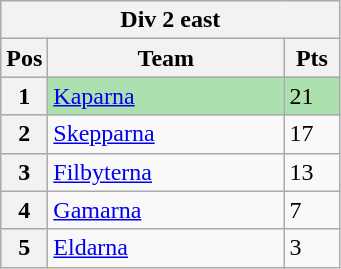<table class="wikitable">
<tr>
<th colspan="3">Div 2 east</th>
</tr>
<tr>
<th width=20>Pos</th>
<th width=150>Team</th>
<th width=30>Pts</th>
</tr>
<tr style="background:#ACE1AF;">
<th>1</th>
<td><a href='#'>Kaparna</a></td>
<td>21</td>
</tr>
<tr>
<th>2</th>
<td><a href='#'>Skepparna</a></td>
<td>17</td>
</tr>
<tr>
<th>3</th>
<td><a href='#'>Filbyterna</a></td>
<td>13</td>
</tr>
<tr>
<th>4</th>
<td><a href='#'>Gamarna</a></td>
<td>7</td>
</tr>
<tr>
<th>5</th>
<td><a href='#'>Eldarna</a></td>
<td>3</td>
</tr>
</table>
